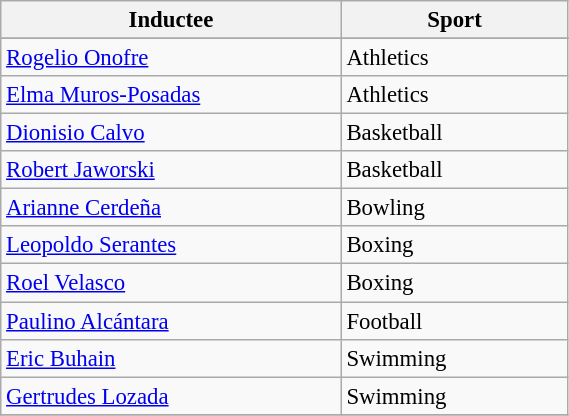<table class="wikitable sortable" style="font-size: 95%" width=30%>
<tr>
<th width=60%>Inductee</th>
<th width=40%>Sport</th>
</tr>
<tr>
</tr>
<tr>
<td {{sortname><a href='#'>Rogelio Onofre</a></td>
<td>Athletics</td>
</tr>
<tr>
<td {{sortname><a href='#'>Elma Muros-Posadas</a></td>
<td>Athletics</td>
</tr>
<tr>
<td {{sortname><a href='#'>Dionisio Calvo</a></td>
<td>Basketball</td>
</tr>
<tr>
<td {{sortname><a href='#'>Robert Jaworski</a></td>
<td>Basketball</td>
</tr>
<tr>
<td {{sortname><a href='#'>Arianne Cerdeña</a></td>
<td>Bowling</td>
</tr>
<tr>
<td {{sortname><a href='#'>Leopoldo Serantes</a></td>
<td>Boxing</td>
</tr>
<tr>
<td {{sortname><a href='#'>Roel Velasco</a></td>
<td>Boxing</td>
</tr>
<tr>
<td {{sortname><a href='#'>Paulino Alcántara</a></td>
<td>Football</td>
</tr>
<tr>
<td {{sortname><a href='#'>Eric Buhain</a></td>
<td>Swimming</td>
</tr>
<tr>
<td {{sortname><a href='#'>Gertrudes Lozada</a></td>
<td>Swimming</td>
</tr>
<tr>
</tr>
</table>
